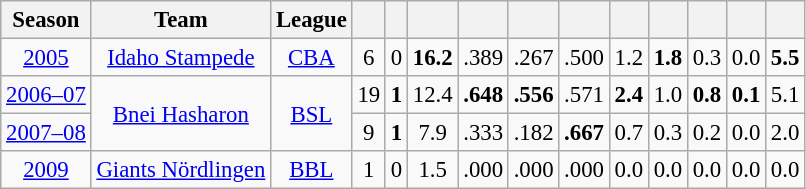<table class="wikitable sortable" style="font-size:95%; text-align:center;">
<tr>
<th>Season</th>
<th>Team</th>
<th>League</th>
<th></th>
<th></th>
<th></th>
<th></th>
<th></th>
<th></th>
<th></th>
<th></th>
<th></th>
<th></th>
<th></th>
</tr>
<tr>
<td><a href='#'>2005</a></td>
<td><a href='#'>Idaho Stampede</a></td>
<td><a href='#'>CBA</a></td>
<td>6</td>
<td>0</td>
<td><strong>16.2</strong></td>
<td>.389</td>
<td>.267</td>
<td>.500</td>
<td>1.2</td>
<td><strong>1.8</strong></td>
<td>0.3</td>
<td>0.0</td>
<td><strong>5.5</strong></td>
</tr>
<tr>
<td><a href='#'>2006–07</a></td>
<td rowspan=2><a href='#'>Bnei Hasharon</a></td>
<td rowspan=2><a href='#'>BSL</a></td>
<td>19</td>
<td><strong>1</strong></td>
<td>12.4</td>
<td><strong>.648</strong></td>
<td><strong>.556</strong></td>
<td>.571</td>
<td><strong>2.4</strong></td>
<td>1.0</td>
<td><strong>0.8</strong></td>
<td><strong>0.1</strong></td>
<td>5.1</td>
</tr>
<tr>
<td><a href='#'>2007–08</a></td>
<td>9</td>
<td><strong>1</strong></td>
<td>7.9</td>
<td>.333</td>
<td>.182</td>
<td><strong>.667</strong></td>
<td>0.7</td>
<td>0.3</td>
<td>0.2</td>
<td>0.0</td>
<td>2.0</td>
</tr>
<tr>
<td><a href='#'>2009</a></td>
<td><a href='#'>Giants Nördlingen</a></td>
<td><a href='#'>BBL</a></td>
<td>1</td>
<td>0</td>
<td>1.5</td>
<td>.000</td>
<td>.000</td>
<td>.000</td>
<td>0.0</td>
<td>0.0</td>
<td>0.0</td>
<td>0.0</td>
<td>0.0</td>
</tr>
</table>
